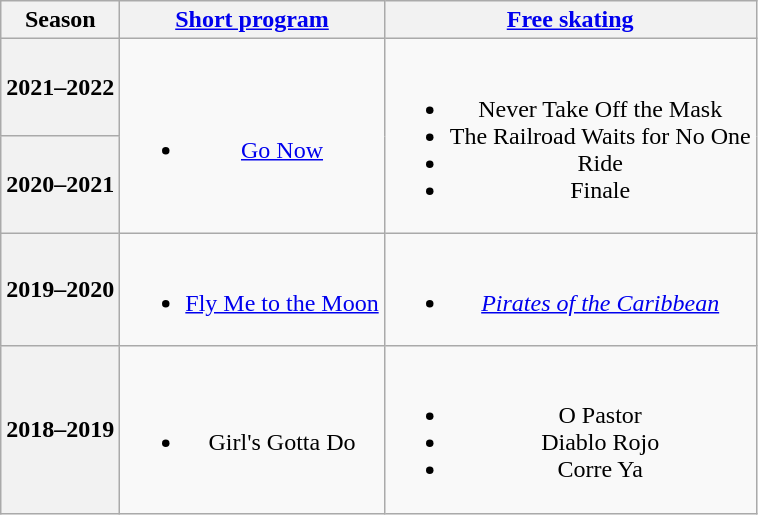<table class=wikitable style=text-align:center>
<tr>
<th>Season</th>
<th><a href='#'>Short program</a></th>
<th><a href='#'>Free skating</a></th>
</tr>
<tr>
<th>2021–2022<br></th>
<td rowspan=2><br><ul><li><a href='#'>Go Now</a><br></li></ul></td>
<td rowspan=2><br><ul><li>Never Take Off the Mask</li><li>The Railroad Waits for No One</li><li>Ride</li><li>Finale<br></li></ul></td>
</tr>
<tr>
<th>2020–2021<br></th>
</tr>
<tr>
<th>2019–2020<br></th>
<td><br><ul><li><a href='#'>Fly Me to the Moon</a><br></li></ul></td>
<td><br><ul><li><em><a href='#'>Pirates of the Caribbean</a></em><br></li></ul></td>
</tr>
<tr>
<th>2018–2019<br></th>
<td><br><ul><li>Girl's Gotta Do<br></li></ul></td>
<td><br><ul><li>O Pastor</li><li>Diablo Rojo</li><li>Corre Ya<br></li></ul></td>
</tr>
</table>
